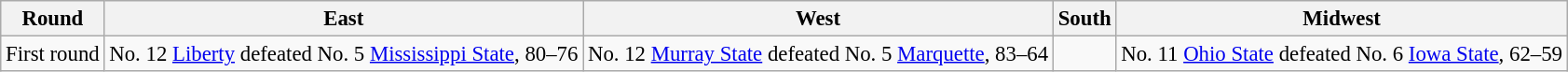<table class="wikitable" style="text-align:left; font-size: 95%;">
<tr>
<th>Round</th>
<th>East</th>
<th>West</th>
<th>South</th>
<th>Midwest</th>
</tr>
<tr>
<td>First round</td>
<td>No. 12 <a href='#'>Liberty</a> defeated No. 5 <a href='#'>Mississippi State</a>, 80–76</td>
<td>No. 12 <a href='#'>Murray State</a> defeated No. 5 <a href='#'>Marquette</a>, 83–64</td>
<td></td>
<td>No. 11 <a href='#'>Ohio State</a> defeated No. 6 <a href='#'>Iowa State</a>, 62–59</td>
</tr>
</table>
